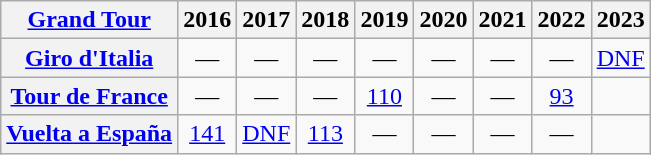<table class="wikitable plainrowheaders">
<tr>
<th scope="col"><a href='#'>Grand Tour</a></th>
<th scope="col">2016</th>
<th scope="col">2017</th>
<th scope="col">2018</th>
<th scope="col">2019</th>
<th scope="col">2020</th>
<th scope="col">2021</th>
<th scope="col">2022</th>
<th scope="col">2023</th>
</tr>
<tr style="text-align:center;">
<th scope="row"> <a href='#'>Giro d'Italia</a></th>
<td>—</td>
<td>—</td>
<td>—</td>
<td>—</td>
<td>—</td>
<td>—</td>
<td>—</td>
<td><a href='#'>DNF</a></td>
</tr>
<tr style="text-align:center;">
<th scope="row"> <a href='#'>Tour de France</a></th>
<td>—</td>
<td>—</td>
<td>—</td>
<td><a href='#'>110</a></td>
<td>—</td>
<td>—</td>
<td><a href='#'>93</a></td>
<td></td>
</tr>
<tr style="text-align:center;">
<th scope="row"> <a href='#'>Vuelta a España</a></th>
<td><a href='#'>141</a></td>
<td><a href='#'>DNF</a></td>
<td><a href='#'>113</a></td>
<td>—</td>
<td>—</td>
<td>—</td>
<td>—</td>
<td></td>
</tr>
</table>
